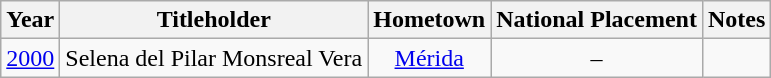<table class="sortable wikitable">
<tr>
<th>Year</th>
<th>Titleholder</th>
<th>Hometown</th>
<th>National Placement</th>
<th>Notes</th>
</tr>
<tr>
<td align="center"><a href='#'>2000</a></td>
<td>Selena del Pilar Monsreal Vera</td>
<td align="center"><a href='#'>Mérida</a></td>
<td align="center">–</td>
<td align="center"></td>
</tr>
</table>
